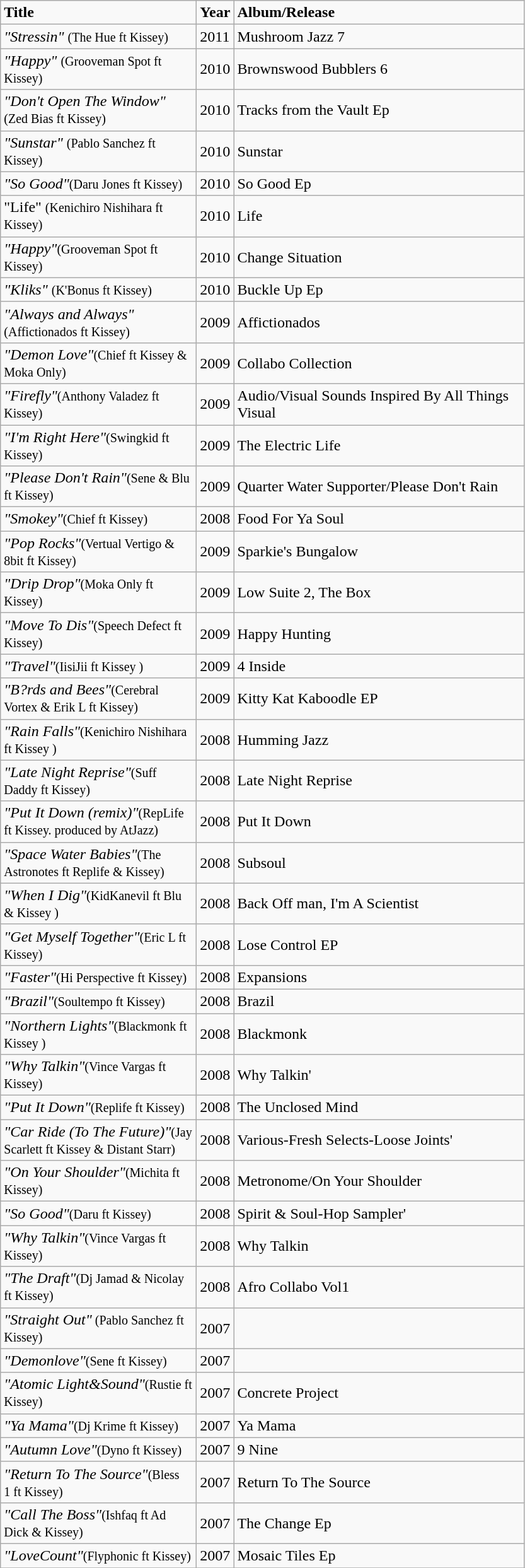<table class="wikitable">
<tr>
<td width="200pt"><strong>Title</strong></td>
<td width="20pt"><strong>Year</strong></td>
<td width="300pt"><strong>Album/Release</strong></td>
</tr>
<tr>
<td><em>"Stressin"</em> <small>(The Hue ft Kissey)</small></td>
<td>2011</td>
<td>Mushroom Jazz 7</td>
</tr>
<tr>
<td><em>"Happy"</em> <small>(Grooveman Spot ft Kissey)</small></td>
<td>2010</td>
<td>Brownswood Bubblers 6</td>
</tr>
<tr>
<td><em>"Don't Open The Window"</em> <small>(Zed Bias ft Kissey)</small></td>
<td>2010</td>
<td>Tracks from the Vault Ep</td>
</tr>
<tr>
<td><em>"Sunstar"</em> <small>(Pablo Sanchez ft Kissey)</small></td>
<td>2010</td>
<td>Sunstar</td>
</tr>
<tr>
<td><em>"So Good"</em><small>(Daru Jones ft Kissey)</small></td>
<td>2010</td>
<td>So Good Ep</td>
</tr>
<tr>
<td>"Life" <small>(Kenichiro Nishihara ft Kissey)</small></td>
<td>2010</td>
<td>Life</td>
</tr>
<tr>
<td><em>"Happy"</em><small>(Grooveman Spot ft Kissey)</small></td>
<td>2010</td>
<td>Change Situation</td>
</tr>
<tr>
<td><em>"Kliks"</em> <small>(K'Bonus ft Kissey)</small></td>
<td>2010</td>
<td>Buckle Up Ep</td>
</tr>
<tr>
<td><em>"Always and Always"</em> <small>(Affictionados ft Kissey)</small></td>
<td>2009</td>
<td>Affictionados</td>
</tr>
<tr>
<td><em>"Demon Love"</em><small>(Chief ft Kissey & Moka Only)</small></td>
<td>2009</td>
<td>Collabo Collection</td>
</tr>
<tr>
<td><em>"Firefly"</em><small>(Anthony Valadez ft Kissey)</small></td>
<td>2009</td>
<td>Audio/Visual Sounds Inspired By All Things Visual</td>
</tr>
<tr>
<td><em>"I'm Right Here"</em><small>(Swingkid ft Kissey)</small></td>
<td>2009</td>
<td>The Electric Life</td>
</tr>
<tr>
<td><em>"Please Don't Rain"</em><small>(Sene & Blu ft Kissey)</small></td>
<td>2009</td>
<td>Quarter Water Supporter/Please Don't Rain</td>
</tr>
<tr>
<td><em>"Smokey"</em><small>(Chief ft Kissey)</small></td>
<td>2008</td>
<td>Food For Ya Soul</td>
</tr>
<tr>
<td><em>"Pop Rocks"</em><small>(Vertual Vertigo & 8bit ft Kissey)</small></td>
<td>2009</td>
<td>Sparkie's Bungalow</td>
</tr>
<tr>
<td><em>"Drip Drop"</em><small>(Moka Only ft Kissey)</small></td>
<td>2009</td>
<td>Low Suite 2, The Box</td>
</tr>
<tr>
<td><em>"Move To Dis"</em><small>(Speech Defect ft Kissey)</small></td>
<td>2009</td>
<td>Happy Hunting</td>
</tr>
<tr>
<td><em>"Travel"</em><small>(IisiJii ft Kissey )</small></td>
<td>2009</td>
<td>4 Inside</td>
</tr>
<tr>
<td><em>"B?rds and Bees"</em><small>(Cerebral Vortex & Erik L ft Kissey)</small></td>
<td>2009</td>
<td>Kitty Kat Kaboodle EP</td>
</tr>
<tr>
<td><em>"Rain Falls"</em><small>(Kenichiro Nishihara ft Kissey )</small></td>
<td>2008</td>
<td>Humming Jazz</td>
</tr>
<tr>
<td><em>"Late Night Reprise"</em><small>(Suff Daddy ft Kissey)</small></td>
<td>2008</td>
<td>Late Night Reprise</td>
</tr>
<tr>
<td><em>"Put It Down (remix)"</em><small>(RepLife ft Kissey. produced by AtJazz)</small></td>
<td>2008</td>
<td>Put It Down</td>
</tr>
<tr>
<td><em>"Space Water Babies"</em><small>(The Astronotes ft Replife & Kissey)</small></td>
<td>2008</td>
<td>Subsoul</td>
</tr>
<tr>
<td><em>"When I Dig"</em><small>(KidKanevil ft Blu & Kissey )</small></td>
<td>2008</td>
<td>Back Off man, I'm A Scientist</td>
</tr>
<tr>
<td><em>"Get Myself Together"</em><small>(Eric L ft Kissey)</small></td>
<td>2008</td>
<td>Lose Control EP</td>
</tr>
<tr>
<td><em>"Faster"</em><small>(Hi Perspective ft Kissey)</small></td>
<td>2008</td>
<td>Expansions</td>
</tr>
<tr>
<td><em>"Brazil"</em><small>(Soultempo ft Kissey)</small></td>
<td>2008</td>
<td>Brazil</td>
</tr>
<tr>
<td><em>"Northern Lights"</em><small>(Blackmonk ft Kissey )</small></td>
<td>2008</td>
<td>Blackmonk</td>
</tr>
<tr>
<td><em>"Why Talkin"</em><small>(Vince Vargas ft Kissey)</small></td>
<td>2008</td>
<td>Why Talkin'</td>
</tr>
<tr>
<td><em>"Put It Down"</em><small>(Replife ft Kissey)</small></td>
<td>2008</td>
<td>The Unclosed Mind</td>
</tr>
<tr>
<td><em>"Car Ride (To The Future)"</em><small>(Jay Scarlett ft Kissey & Distant Starr)</small></td>
<td>2008</td>
<td>Various-Fresh Selects-Loose Joints'</td>
</tr>
<tr>
<td><em>"On Your Shoulder"</em><small>(Michita ft Kissey)</small></td>
<td>2008</td>
<td>Metronome/On Your Shoulder</td>
</tr>
<tr>
<td><em>"So Good"</em><small>(Daru ft Kissey)</small></td>
<td>2008</td>
<td>Spirit & Soul-Hop Sampler'</td>
</tr>
<tr>
<td><em>"Why Talkin"</em><small>(Vince Vargas ft Kissey)</small></td>
<td>2008</td>
<td>Why Talkin</td>
</tr>
<tr>
<td><em>"The Draft"</em><small>(Dj Jamad & Nicolay ft Kissey)</small></td>
<td>2008</td>
<td>Afro Collabo Vol1</td>
</tr>
<tr>
<td><em>"Straight Out"</em><small> (Pablo Sanchez ft Kissey)</small></td>
<td>2007</td>
<td></td>
</tr>
<tr>
<td><em>"Demonlove"</em><small>(Sene ft Kissey)</small></td>
<td>2007</td>
<td></td>
</tr>
<tr>
<td><em>"Atomic Light&Sound"</em><small>(Rustie ft Kissey)</small></td>
<td>2007</td>
<td>Concrete Project</td>
</tr>
<tr>
<td><em>"Ya Mama"</em><small>(Dj Krime ft Kissey)</small></td>
<td>2007</td>
<td>Ya Mama</td>
</tr>
<tr>
<td><em>"Autumn Love"</em><small>(Dyno ft Kissey)</small></td>
<td>2007</td>
<td>9 Nine</td>
</tr>
<tr>
<td><em>"Return To The Source"</em><small>(Bless 1 ft Kissey)</small></td>
<td>2007</td>
<td>Return To The Source</td>
</tr>
<tr>
<td><em>"Call The Boss"</em><small>(Ishfaq ft Ad Dick & Kissey)</small></td>
<td>2007</td>
<td>The Change Ep</td>
</tr>
<tr>
<td><em>"LoveCount"</em><small>(Flyphonic ft Kissey)</small></td>
<td>2007</td>
<td>Mosaic Tiles Ep</td>
</tr>
<tr | >
</tr>
<tr>
</tr>
</table>
